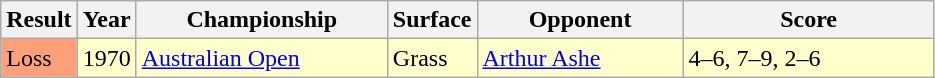<table class='sortable wikitable'>
<tr>
<th style="width:40px">Result</th>
<th style="width:30px">Year</th>
<th style="width:160px">Championship</th>
<th style="width:50px">Surface</th>
<th style="width:130px">Opponent</th>
<th style="width:160px" class="unsortable">Score</th>
</tr>
<tr style="background:#ffc;">
<td style="background:#ffa07a;">Loss</td>
<td>1970</td>
<td><a href='#'>Australian Open</a></td>
<td>Grass</td>
<td> <a href='#'>Arthur Ashe</a></td>
<td>4–6, 7–9, 2–6</td>
</tr>
</table>
